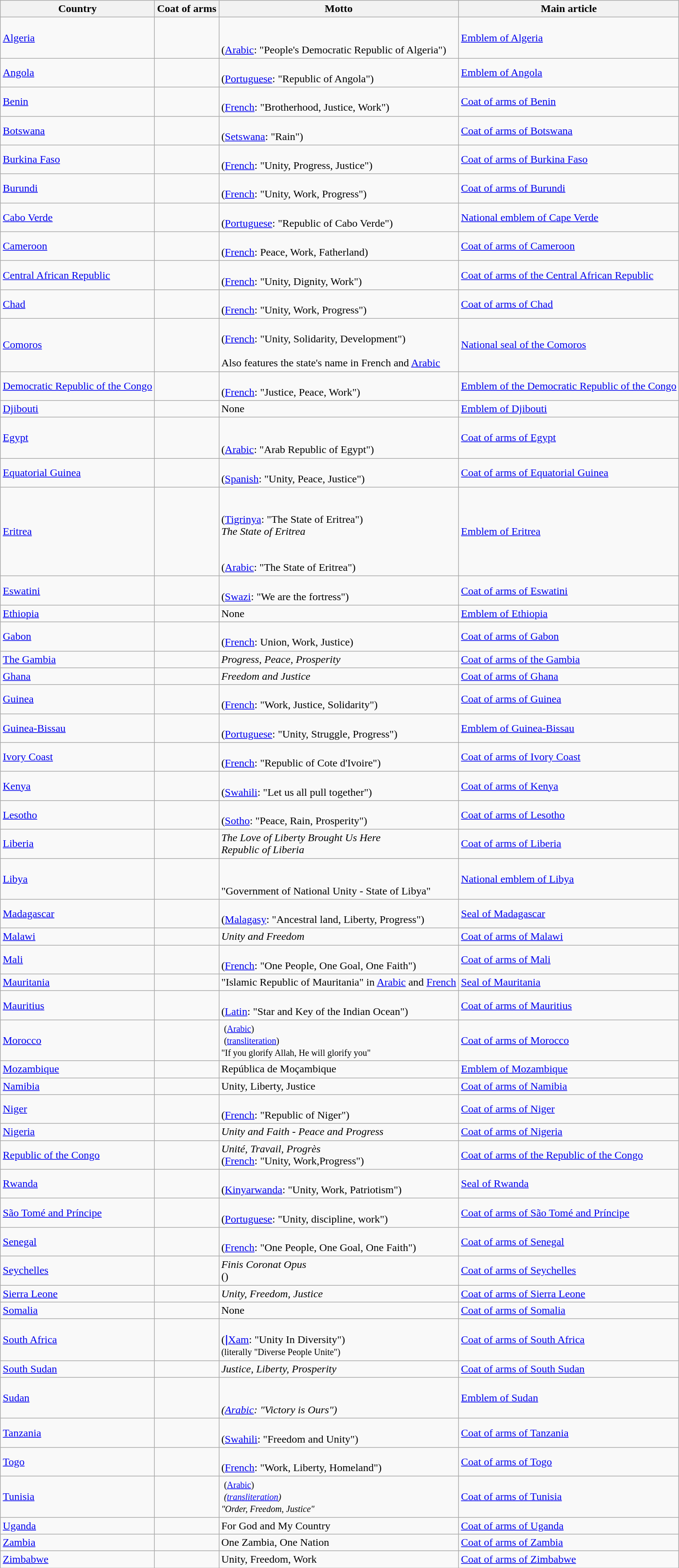<table class="wikitable">
<tr>
<th>Country</th>
<th>Coat of arms</th>
<th>Motto</th>
<th>Main article</th>
</tr>
<tr>
<td><a href='#'>Algeria</a></td>
<td></td>
<td><em></em><br><br>(<a href='#'>Arabic</a>: "People's Democratic Republic of Algeria")</td>
<td><a href='#'>Emblem of Algeria</a></td>
</tr>
<tr>
<td><a href='#'>Angola</a></td>
<td></td>
<td><br>(<a href='#'>Portuguese</a>: "Republic of Angola")</td>
<td><a href='#'>Emblem of Angola</a></td>
</tr>
<tr>
<td><a href='#'>Benin</a></td>
<td></td>
<td><br>(<a href='#'>French</a>: "Brotherhood, Justice, Work")</td>
<td><a href='#'>Coat of arms of Benin</a></td>
</tr>
<tr>
<td><a href='#'>Botswana</a></td>
<td></td>
<td><br>(<a href='#'>Setswana</a>: "Rain")</td>
<td><a href='#'>Coat of arms of Botswana</a></td>
</tr>
<tr>
<td><a href='#'>Burkina Faso</a></td>
<td></td>
<td><br>(<a href='#'>French</a>: "Unity, Progress, Justice")</td>
<td><a href='#'>Coat of arms of Burkina Faso</a></td>
</tr>
<tr>
<td><a href='#'>Burundi</a></td>
<td></td>
<td><br>(<a href='#'>French</a>: "Unity, Work, Progress")</td>
<td><a href='#'>Coat of arms of Burundi</a></td>
</tr>
<tr>
<td><a href='#'>Cabo Verde</a></td>
<td></td>
<td><br>(<a href='#'>Portuguese</a>: "Republic of Cabo Verde")</td>
<td><a href='#'>National emblem of Cape Verde</a></td>
</tr>
<tr>
<td><a href='#'>Cameroon</a></td>
<td></td>
<td><br>(<a href='#'>French</a>: Peace, Work, Fatherland)</td>
<td><a href='#'>Coat of arms of Cameroon</a></td>
</tr>
<tr>
<td><a href='#'>Central African Republic</a></td>
<td></td>
<td><br>(<a href='#'>French</a>: "Unity, Dignity, Work")</td>
<td><a href='#'>Coat of arms of the Central African Republic</a></td>
</tr>
<tr>
<td><a href='#'>Chad</a></td>
<td></td>
<td><br>(<a href='#'>French</a>: "Unity, Work, Progress")</td>
<td><a href='#'>Coat of arms of Chad</a></td>
</tr>
<tr>
<td><a href='#'>Comoros</a></td>
<td></td>
<td><br>(<a href='#'>French</a>: "Unity, Solidarity, Development")<br><br>Also features the state's name in French and <a href='#'>Arabic</a></td>
<td><a href='#'>National seal of the Comoros</a></td>
</tr>
<tr>
<td><a href='#'>Democratic Republic of the Congo</a></td>
<td></td>
<td><br>(<a href='#'>French</a>: "Justice, Peace, Work")</td>
<td><a href='#'>Emblem of the Democratic Republic of the Congo</a></td>
</tr>
<tr>
<td><a href='#'>Djibouti</a></td>
<td></td>
<td>None</td>
<td><a href='#'>Emblem of Djibouti</a></td>
</tr>
<tr>
<td><a href='#'>Egypt</a></td>
<td></td>
<td><em></em><br><br>(<a href='#'>Arabic</a>: "Arab Republic of Egypt")</td>
<td><a href='#'>Coat of arms of Egypt</a></td>
</tr>
<tr>
<td><a href='#'>Equatorial Guinea</a></td>
<td></td>
<td><br>(<a href='#'>Spanish</a>: "Unity, Peace, Justice")</td>
<td><a href='#'>Coat of arms of Equatorial Guinea</a></td>
</tr>
<tr>
<td><a href='#'>Eritrea</a></td>
<td></td>
<td><br><br>(<a href='#'>Tigrinya</a>: "The State of Eritrea")<br><em>The State of Eritrea</em><br><br><br>(<a href='#'>Arabic</a>: "The State of Eritrea")</td>
<td><a href='#'>Emblem of Eritrea</a></td>
</tr>
<tr>
<td><a href='#'>Eswatini</a></td>
<td></td>
<td><br>(<a href='#'>Swazi</a>: "We are the fortress")</td>
<td><a href='#'>Coat of arms of Eswatini</a></td>
</tr>
<tr>
<td><a href='#'>Ethiopia</a></td>
<td></td>
<td>None</td>
<td><a href='#'>Emblem of Ethiopia</a></td>
</tr>
<tr>
<td><a href='#'>Gabon</a></td>
<td></td>
<td><br>(<a href='#'>French</a>: Union, Work, Justice)</td>
<td><a href='#'>Coat of arms of Gabon</a></td>
</tr>
<tr>
<td><a href='#'>The Gambia</a></td>
<td></td>
<td><em>Progress, Peace, Prosperity</em></td>
<td><a href='#'>Coat of arms of the Gambia</a></td>
</tr>
<tr>
<td><a href='#'>Ghana</a></td>
<td></td>
<td><em>Freedom and Justice</em></td>
<td><a href='#'>Coat of arms of Ghana</a></td>
</tr>
<tr>
<td><a href='#'>Guinea</a></td>
<td></td>
<td><br>(<a href='#'>French</a>: "Work, Justice, Solidarity")</td>
<td><a href='#'>Coat of arms of Guinea</a></td>
</tr>
<tr>
<td><a href='#'>Guinea-Bissau</a></td>
<td></td>
<td><br>(<a href='#'>Portuguese</a>: "Unity, Struggle, Progress")</td>
<td><a href='#'>Emblem of Guinea-Bissau</a></td>
</tr>
<tr>
<td><a href='#'>Ivory Coast</a></td>
<td></td>
<td><br>(<a href='#'>French</a>: "Republic of Cote d'Ivoire")</td>
<td><a href='#'>Coat of arms of Ivory Coast</a></td>
</tr>
<tr>
<td><a href='#'>Kenya</a></td>
<td></td>
<td><br>(<a href='#'>Swahili</a>: "Let us all pull together")</td>
<td><a href='#'>Coat of arms of Kenya</a></td>
</tr>
<tr>
<td><a href='#'>Lesotho</a></td>
<td></td>
<td><br>(<a href='#'>Sotho</a>: "Peace, Rain, Prosperity")</td>
<td><a href='#'>Coat of arms of Lesotho</a></td>
</tr>
<tr>
<td><a href='#'>Liberia</a></td>
<td></td>
<td><em>The Love of Liberty Brought Us Here</em><br><em>Republic of Liberia</em></td>
<td><a href='#'>Coat of arms of Liberia</a></td>
</tr>
<tr>
<td><a href='#'>Libya</a></td>
<td></td>
<td><br><br>"Government of National Unity - State of Libya"</td>
<td><a href='#'>National emblem of Libya</a></td>
</tr>
<tr>
<td><a href='#'>Madagascar</a></td>
<td></td>
<td><br>(<a href='#'>Malagasy</a>: "Ancestral land, Liberty, Progress")</td>
<td><a href='#'>Seal of Madagascar</a></td>
</tr>
<tr>
<td><a href='#'>Malawi</a></td>
<td></td>
<td><em>Unity and Freedom</em></td>
<td><a href='#'>Coat of arms of Malawi</a></td>
</tr>
<tr>
<td><a href='#'>Mali</a></td>
<td></td>
<td><br>(<a href='#'>French</a>: "One People, One Goal, One Faith")</td>
<td><a href='#'>Coat of arms of Mali</a></td>
</tr>
<tr>
<td><a href='#'>Mauritania</a></td>
<td></td>
<td>"Islamic Republic of Mauritania" in <a href='#'>Arabic</a> and <a href='#'>French</a></td>
<td><a href='#'>Seal of Mauritania</a></td>
</tr>
<tr>
<td><a href='#'>Mauritius</a></td>
<td></td>
<td><br>(<a href='#'>Latin</a>: "Star and Key of the Indian Ocean")</td>
<td><a href='#'>Coat of arms of Mauritius</a></td>
</tr>
<tr>
<td><a href='#'>Morocco</a></td>
<td></td>
<td> <small>(<a href='#'>Arabic</a>)</small><br><em></em> <small>(<a href='#'>transliteration</a>)<br>"If you glorify Allah, He will glorify you"</small></td>
<td><a href='#'>Coat of arms of Morocco</a></td>
</tr>
<tr>
<td><a href='#'>Mozambique</a></td>
<td></td>
<td>República de Moçambique</td>
<td><a href='#'>Emblem of Mozambique</a></td>
</tr>
<tr>
<td><a href='#'>Namibia</a></td>
<td></td>
<td>Unity, Liberty, Justice</td>
<td><a href='#'>Coat of arms of Namibia</a></td>
</tr>
<tr>
<td><a href='#'>Niger</a></td>
<td></td>
<td><br>(<a href='#'>French</a>: "Republic of Niger")</td>
<td><a href='#'>Coat of arms of Niger</a></td>
</tr>
<tr>
<td><a href='#'>Nigeria</a></td>
<td></td>
<td><em>Unity and Faith - Peace and Progress</em></td>
<td><a href='#'>Coat of arms of Nigeria</a></td>
</tr>
<tr>
<td><a href='#'>Republic of the Congo</a></td>
<td></td>
<td><em>Unité, Travail, Progrès</em><br>(<a href='#'>French</a>: "Unity, Work,Progress")</td>
<td><a href='#'>Coat of arms of the Republic of the Congo</a></td>
</tr>
<tr>
<td><a href='#'>Rwanda</a></td>
<td></td>
<td><br>(<a href='#'>Kinyarwanda</a>: "Unity, Work, Patriotism")</td>
<td><a href='#'>Seal of Rwanda</a></td>
</tr>
<tr>
<td><a href='#'>São Tomé and Príncipe</a></td>
<td></td>
<td><br>(<a href='#'>Portuguese</a>: "Unity, discipline, work")</td>
<td><a href='#'>Coat of arms of São Tomé and Príncipe</a></td>
</tr>
<tr>
<td><a href='#'>Senegal</a></td>
<td></td>
<td><br>(<a href='#'>French</a>: "One People, One Goal, One Faith")</td>
<td><a href='#'>Coat of arms of Senegal</a></td>
</tr>
<tr>
<td><a href='#'>Seychelles</a></td>
<td></td>
<td><em>Finis Coronat Opus</em><br>()</td>
<td><a href='#'>Coat of arms of Seychelles</a></td>
</tr>
<tr>
<td><a href='#'>Sierra Leone</a></td>
<td></td>
<td><em>Unity, Freedom, Justice</em></td>
<td><a href='#'>Coat of arms of Sierra Leone</a></td>
</tr>
<tr>
<td><a href='#'>Somalia</a></td>
<td></td>
<td>None</td>
<td><a href='#'>Coat of arms of Somalia</a></td>
</tr>
<tr>
<td><a href='#'>South Africa</a></td>
<td></td>
<td><br>(<a href='#'>ǀXam</a>: "Unity In Diversity")<br><small>(literally "Diverse People Unite")</small></td>
<td><a href='#'>Coat of arms of South Africa</a></td>
</tr>
<tr>
<td><a href='#'>South Sudan</a></td>
<td></td>
<td><em>Justice, Liberty, Prosperity</em></td>
<td><a href='#'>Coat of arms of South Sudan</a></td>
</tr>
<tr>
<td><a href='#'>Sudan</a></td>
<td></td>
<td><em><br><br>(<a href='#'>Arabic</a>: "Victory is Ours")</td>
<td><a href='#'>Emblem of Sudan</a></td>
</tr>
<tr>
<td><a href='#'>Tanzania</a></td>
<td></td>
<td><br>(<a href='#'>Swahili</a>: "Freedom and Unity")</td>
<td><a href='#'>Coat of arms of Tanzania</a></td>
</tr>
<tr>
<td><a href='#'>Togo</a></td>
<td></td>
<td><br>(<a href='#'>French</a>: "Work, Liberty, Homeland")</td>
<td><a href='#'>Coat of arms of Togo</a></td>
</tr>
<tr>
<td><a href='#'>Tunisia</a></td>
<td></td>
<td> <small>(<a href='#'>Arabic</a>)</small><br></em><em> <small>(<a href='#'>transliteration</a>)<br>"Order, Freedom, Justice"</small></td>
<td><a href='#'>Coat of arms of Tunisia</a></td>
</tr>
<tr>
<td><a href='#'>Uganda</a></td>
<td></td>
<td></em>For God and My Country<em></td>
<td><a href='#'>Coat of arms of Uganda</a></td>
</tr>
<tr>
<td><a href='#'>Zambia</a></td>
<td></td>
<td></em>One Zambia, One Nation<em></td>
<td><a href='#'>Coat of arms of Zambia</a></td>
</tr>
<tr>
<td><a href='#'>Zimbabwe</a></td>
<td></td>
<td></em>Unity, Freedom, Work<em></td>
<td><a href='#'>Coat of arms of Zimbabwe</a></td>
</tr>
</table>
